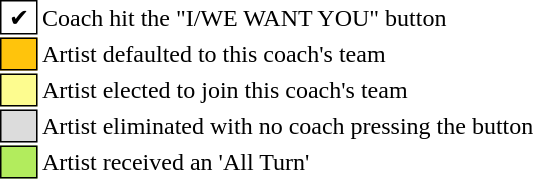<table class="toccolours" style="font-size: 100%; white-space: nowrap">
<tr>
<td style="background:white; border:1px solid black"> ✔ </td>
<td>Coach hit the "I/WE WANT YOU" button</td>
</tr>
<tr>
<td style="background:#ffc40c; border:1px solid black">    </td>
<td>Artist defaulted to this coach's team</td>
</tr>
<tr>
<td style="background:#fdfc8f; border:1px solid black">    </td>
<td>Artist elected to join this coach's team</td>
</tr>
<tr>
<td style="background:#dcdcdc; border:1px solid black">    </td>
<td>Artist eliminated with no coach pressing the button</td>
</tr>
<tr>
<td style="background:#B2EC5D; border:1px solid black">    </td>
<td>Artist received an 'All Turn'</td>
</tr>
</table>
